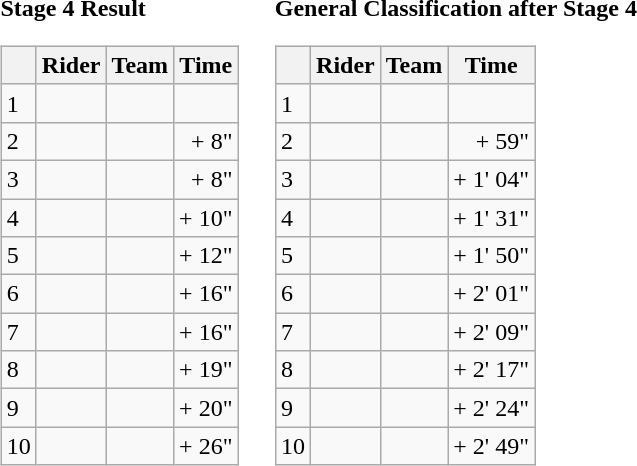<table>
<tr>
<td><strong>Stage 4 Result</strong><br><table class="wikitable">
<tr>
<th></th>
<th>Rider</th>
<th>Team</th>
<th>Time</th>
</tr>
<tr>
<td>1</td>
<td></td>
<td></td>
<td align="right"></td>
</tr>
<tr>
<td>2</td>
<td></td>
<td></td>
<td align="right">+ 8"</td>
</tr>
<tr>
<td>3</td>
<td></td>
<td></td>
<td align="right">+ 8"</td>
</tr>
<tr>
<td>4</td>
<td></td>
<td></td>
<td align="right">+ 10"</td>
</tr>
<tr>
<td>5</td>
<td></td>
<td></td>
<td align="right">+ 12"</td>
</tr>
<tr>
<td>6</td>
<td></td>
<td></td>
<td align="right">+ 16"</td>
</tr>
<tr>
<td>7</td>
<td></td>
<td></td>
<td align="right">+ 16"</td>
</tr>
<tr>
<td>8</td>
<td></td>
<td></td>
<td align="right">+ 19"</td>
</tr>
<tr>
<td>9</td>
<td></td>
<td></td>
<td align="right">+ 20"</td>
</tr>
<tr>
<td>10</td>
<td></td>
<td></td>
<td align="right">+ 26"</td>
</tr>
</table>
</td>
<td></td>
<td><strong>General Classification after Stage 4</strong><br><table class="wikitable">
<tr>
<th></th>
<th>Rider</th>
<th>Team</th>
<th>Time</th>
</tr>
<tr>
<td>1</td>
<td>   </td>
<td></td>
<td align="right"></td>
</tr>
<tr>
<td>2</td>
<td></td>
<td></td>
<td align="right">+ 59"</td>
</tr>
<tr>
<td>3</td>
<td></td>
<td></td>
<td align="right">+ 1' 04"</td>
</tr>
<tr>
<td>4</td>
<td></td>
<td></td>
<td align="right">+ 1' 31"</td>
</tr>
<tr>
<td>5</td>
<td></td>
<td></td>
<td align="right">+ 1' 50"</td>
</tr>
<tr>
<td>6</td>
<td></td>
<td></td>
<td align="right">+ 2' 01"</td>
</tr>
<tr>
<td>7</td>
<td> </td>
<td></td>
<td align="right">+ 2' 09"</td>
</tr>
<tr>
<td>8</td>
<td></td>
<td></td>
<td align="right">+ 2' 17"</td>
</tr>
<tr>
<td>9</td>
<td></td>
<td></td>
<td align="right">+ 2' 24"</td>
</tr>
<tr>
<td>10</td>
<td></td>
<td></td>
<td align="right">+ 2' 49"</td>
</tr>
</table>
</td>
</tr>
</table>
